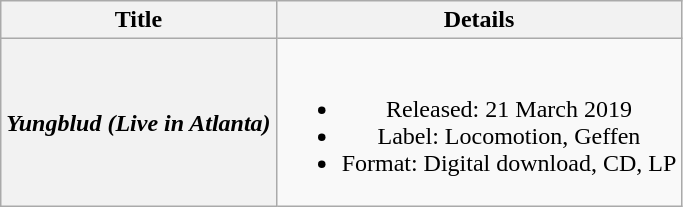<table class="wikitable plainrowheaders" style="text-align:center;">
<tr>
<th scope="col">Title</th>
<th scope="col">Details</th>
</tr>
<tr>
<th scope="row"><em>Yungblud (Live in Atlanta)</em></th>
<td><br><ul><li>Released: 21 March 2019</li><li>Label: Locomotion, Geffen</li><li>Format: Digital download, CD, LP</li></ul></td>
</tr>
</table>
